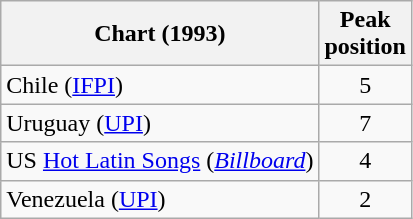<table class="wikitable sortable">
<tr>
<th>Chart (1993)</th>
<th>Peak<br>position</th>
</tr>
<tr>
<td>Chile (<a href='#'>IFPI</a>)</td>
<td align="center">5</td>
</tr>
<tr>
<td>Uruguay (<a href='#'>UPI</a>)</td>
<td align="center">7</td>
</tr>
<tr>
<td>US <a href='#'>Hot Latin Songs</a> (<a href='#'><em>Billboard</em></a>)</td>
<td align="center">4</td>
</tr>
<tr>
<td>Venezuela (<a href='#'>UPI</a>)</td>
<td align="center">2</td>
</tr>
</table>
